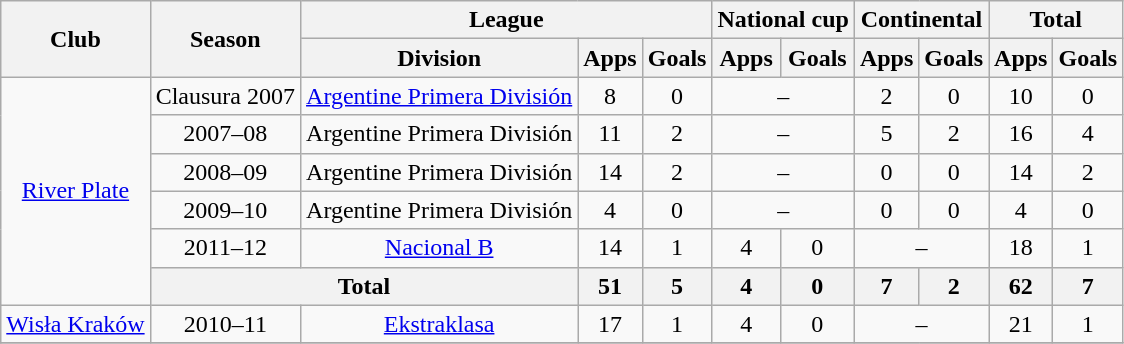<table class="wikitable" style="text-align:center">
<tr>
<th rowspan="2">Club</th>
<th rowspan="2">Season</th>
<th colspan="3">League</th>
<th colspan="2">National cup</th>
<th colspan="2">Continental</th>
<th colspan="2">Total</th>
</tr>
<tr>
<th>Division</th>
<th>Apps</th>
<th>Goals</th>
<th>Apps</th>
<th>Goals</th>
<th>Apps</th>
<th>Goals</th>
<th>Apps</th>
<th>Goals</th>
</tr>
<tr>
<td rowspan="6"><a href='#'>River Plate</a></td>
<td>Clausura 2007</td>
<td><a href='#'>Argentine Primera División</a></td>
<td>8</td>
<td>0</td>
<td colspan="2">–</td>
<td>2</td>
<td>0</td>
<td>10</td>
<td>0</td>
</tr>
<tr>
<td>2007–08</td>
<td>Argentine Primera División</td>
<td>11</td>
<td>2</td>
<td colspan="2">–</td>
<td>5</td>
<td>2</td>
<td>16</td>
<td>4</td>
</tr>
<tr>
<td>2008–09</td>
<td>Argentine Primera División</td>
<td>14</td>
<td>2</td>
<td colspan="2">–</td>
<td>0</td>
<td>0</td>
<td>14</td>
<td>2</td>
</tr>
<tr>
<td>2009–10</td>
<td>Argentine Primera División</td>
<td>4</td>
<td>0</td>
<td colspan="2">–</td>
<td>0</td>
<td>0</td>
<td>4</td>
<td>0</td>
</tr>
<tr>
<td>2011–12</td>
<td><a href='#'>Nacional B</a></td>
<td>14</td>
<td>1</td>
<td>4</td>
<td>0</td>
<td colspan="2">–</td>
<td>18</td>
<td>1</td>
</tr>
<tr>
<th colspan="2">Total</th>
<th>51</th>
<th>5</th>
<th>4</th>
<th>0</th>
<th>7</th>
<th>2</th>
<th>62</th>
<th>7</th>
</tr>
<tr>
<td><a href='#'>Wisła Kraków</a></td>
<td>2010–11</td>
<td><a href='#'>Ekstraklasa</a></td>
<td>17</td>
<td>1</td>
<td>4</td>
<td>0</td>
<td colspan="2">–</td>
<td>21</td>
<td>1</td>
</tr>
<tr>
</tr>
</table>
